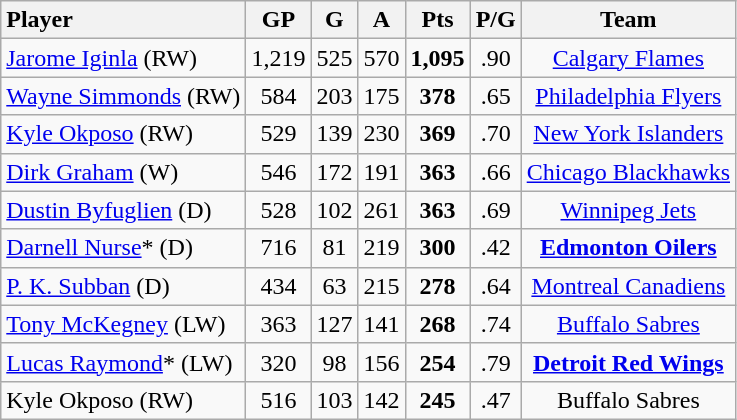<table class="wikitable" style="text-align:center;">
<tr>
<th style="text-align:left;">Player</th>
<th>GP</th>
<th>G</th>
<th>A</th>
<th>Pts</th>
<th>P/G</th>
<th scope="col">Team</th>
</tr>
<tr>
<td style="text-align:left;"><a href='#'>Jarome Iginla</a> (RW)</td>
<td>1,219</td>
<td>525</td>
<td>570</td>
<td><strong>1,095</strong></td>
<td>.90</td>
<td><a href='#'>Calgary Flames</a></td>
</tr>
<tr>
<td style="text-align:left;"><a href='#'>Wayne Simmonds</a> (RW)</td>
<td>584</td>
<td>203</td>
<td>175</td>
<td><strong>378</strong></td>
<td>.65</td>
<td><a href='#'>Philadelphia Flyers</a></td>
</tr>
<tr>
<td style="text-align:left;"><a href='#'>Kyle Okposo</a> (RW)</td>
<td>529</td>
<td>139</td>
<td>230</td>
<td><strong>369</strong></td>
<td>.70</td>
<td><a href='#'>New York Islanders</a></td>
</tr>
<tr>
<td style="text-align:left;"><a href='#'>Dirk Graham</a> (W)</td>
<td>546</td>
<td>172</td>
<td>191</td>
<td><strong>363</strong></td>
<td>.66</td>
<td><a href='#'>Chicago Blackhawks</a></td>
</tr>
<tr>
<td style="text-align:left;"><a href='#'>Dustin Byfuglien</a> (D)</td>
<td>528</td>
<td>102</td>
<td>261</td>
<td><strong>363</strong></td>
<td>.69</td>
<td><a href='#'>Winnipeg Jets</a></td>
</tr>
<tr>
<td style="text-align:left;"><a href='#'>Darnell Nurse</a>* (D)</td>
<td>716</td>
<td>81</td>
<td>219</td>
<td><strong>300</strong></td>
<td>.42</td>
<td><strong><a href='#'>Edmonton Oilers</a></strong></td>
</tr>
<tr>
<td style="text-align:left;"><a href='#'>P. K. Subban</a> (D)</td>
<td>434</td>
<td>63</td>
<td>215</td>
<td><strong>278</strong></td>
<td>.64</td>
<td><a href='#'>Montreal Canadiens</a></td>
</tr>
<tr>
<td style="text-align:left;"><a href='#'>Tony McKegney</a> (LW)</td>
<td>363</td>
<td>127</td>
<td>141</td>
<td><strong>268</strong></td>
<td>.74</td>
<td><a href='#'>Buffalo Sabres</a></td>
</tr>
<tr>
<td style="text-align:left;"><a href='#'>Lucas Raymond</a>* (LW)</td>
<td>320</td>
<td>98</td>
<td>156</td>
<td><strong>254</strong></td>
<td>.79</td>
<td><strong><a href='#'>Detroit Red Wings</a></strong></td>
</tr>
<tr>
<td style="text-align:left;">Kyle Okposo (RW)</td>
<td>516</td>
<td>103</td>
<td>142</td>
<td><strong>245</strong></td>
<td>.47</td>
<td>Buffalo Sabres</td>
</tr>
</table>
